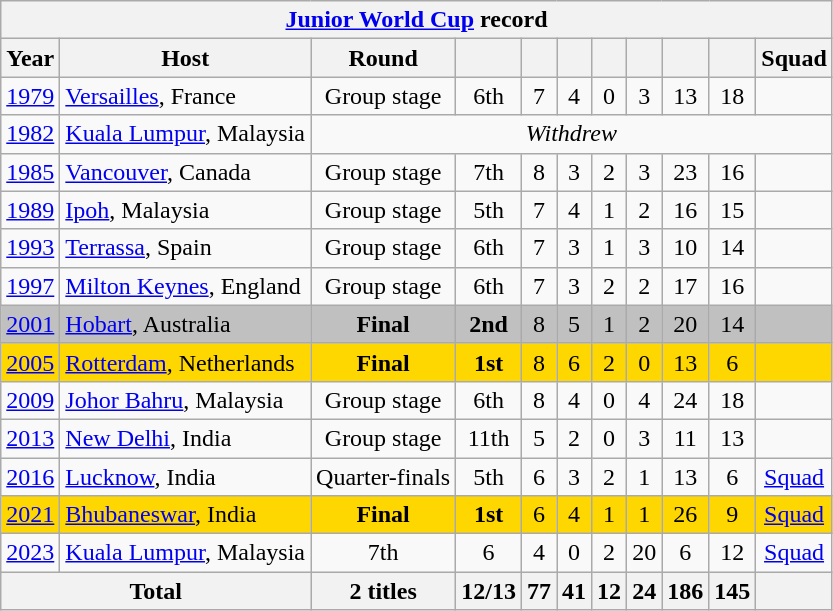<table class="wikitable" style="text-align: center;font-size:100%;">
<tr>
<th colspan="11"><a href='#'>Junior World Cup</a> record</th>
</tr>
<tr>
<th>Year</th>
<th>Host</th>
<th>Round</th>
<th></th>
<th></th>
<th></th>
<th></th>
<th></th>
<th></th>
<th></th>
<th>Squad</th>
</tr>
<tr>
<td><a href='#'>1979</a></td>
<td align=left> <a href='#'>Versailles</a>, France</td>
<td>Group stage</td>
<td>6th</td>
<td>7</td>
<td>4</td>
<td>0</td>
<td>3</td>
<td>13</td>
<td>18</td>
<td></td>
</tr>
<tr>
<td><a href='#'>1982</a></td>
<td align=left> <a href='#'>Kuala Lumpur</a>, Malaysia</td>
<td colspan=9><em>Withdrew</em></td>
</tr>
<tr>
<td><a href='#'>1985</a></td>
<td align=left> <a href='#'>Vancouver</a>, Canada</td>
<td>Group stage</td>
<td>7th</td>
<td>8</td>
<td>3</td>
<td>2</td>
<td>3</td>
<td>23</td>
<td>16</td>
<td></td>
</tr>
<tr>
<td><a href='#'>1989</a></td>
<td align=left> <a href='#'>Ipoh</a>, Malaysia</td>
<td>Group stage</td>
<td>5th</td>
<td>7</td>
<td>4</td>
<td>1</td>
<td>2</td>
<td>16</td>
<td>15</td>
<td></td>
</tr>
<tr>
<td><a href='#'>1993</a></td>
<td align=left> <a href='#'>Terrassa</a>, Spain</td>
<td>Group stage</td>
<td>6th</td>
<td>7</td>
<td>3</td>
<td>1</td>
<td>3</td>
<td>10</td>
<td>14</td>
<td></td>
</tr>
<tr>
<td><a href='#'>1997</a></td>
<td align=left> <a href='#'>Milton Keynes</a>, England</td>
<td>Group stage</td>
<td>6th</td>
<td>7</td>
<td>3</td>
<td>2</td>
<td>2</td>
<td>17</td>
<td>16</td>
<td></td>
</tr>
<tr bgcolor=silver>
<td><a href='#'>2001</a></td>
<td align=left> <a href='#'>Hobart</a>, Australia</td>
<td><strong>Final</strong></td>
<td><strong>2nd</strong></td>
<td>8</td>
<td>5</td>
<td>1</td>
<td>2</td>
<td>20</td>
<td>14</td>
<td></td>
</tr>
<tr bgcolor=gold>
<td><a href='#'>2005</a></td>
<td align=left> <a href='#'>Rotterdam</a>, Netherlands</td>
<td><strong>Final</strong></td>
<td><strong>1st</strong></td>
<td>8</td>
<td>6</td>
<td>2</td>
<td>0</td>
<td>13</td>
<td>6</td>
<td></td>
</tr>
<tr>
<td><a href='#'>2009</a></td>
<td align=left> <a href='#'>Johor Bahru</a>, Malaysia<br></td>
<td>Group stage</td>
<td>6th</td>
<td>8</td>
<td>4</td>
<td>0</td>
<td>4</td>
<td>24</td>
<td>18</td>
<td></td>
</tr>
<tr>
<td><a href='#'>2013</a></td>
<td align=left> <a href='#'>New Delhi</a>, India</td>
<td>Group stage</td>
<td>11th</td>
<td>5</td>
<td>2</td>
<td>0</td>
<td>3</td>
<td>11</td>
<td>13</td>
<td></td>
</tr>
<tr>
<td><a href='#'>2016</a></td>
<td align=left> <a href='#'>Lucknow</a>, India</td>
<td>Quarter-finals</td>
<td>5th</td>
<td>6</td>
<td>3</td>
<td>2</td>
<td>1</td>
<td>13</td>
<td>6</td>
<td><a href='#'>Squad</a></td>
</tr>
<tr bgcolor=gold>
<td><a href='#'>2021</a></td>
<td align=left> <a href='#'>Bhubaneswar</a>, India</td>
<td><strong>Final</strong></td>
<td><strong>1st</strong></td>
<td>6</td>
<td>4</td>
<td>1</td>
<td>1</td>
<td>26</td>
<td>9</td>
<td><a href='#'>Squad</a></td>
</tr>
<tr>
<td><a href='#'>2023</a></td>
<td align=left> <a href='#'>Kuala Lumpur</a>, Malaysia</td>
<td>7th</td>
<td>6</td>
<td>4</td>
<td>0</td>
<td>2</td>
<td>20</td>
<td>6</td>
<td>12</td>
<td><a href='#'>Squad</a></td>
</tr>
<tr>
<th colspan=2>Total</th>
<th>2 titles</th>
<th>12/13</th>
<th>77</th>
<th>41</th>
<th>12</th>
<th>24</th>
<th>186</th>
<th>145</th>
<th></th>
</tr>
</table>
